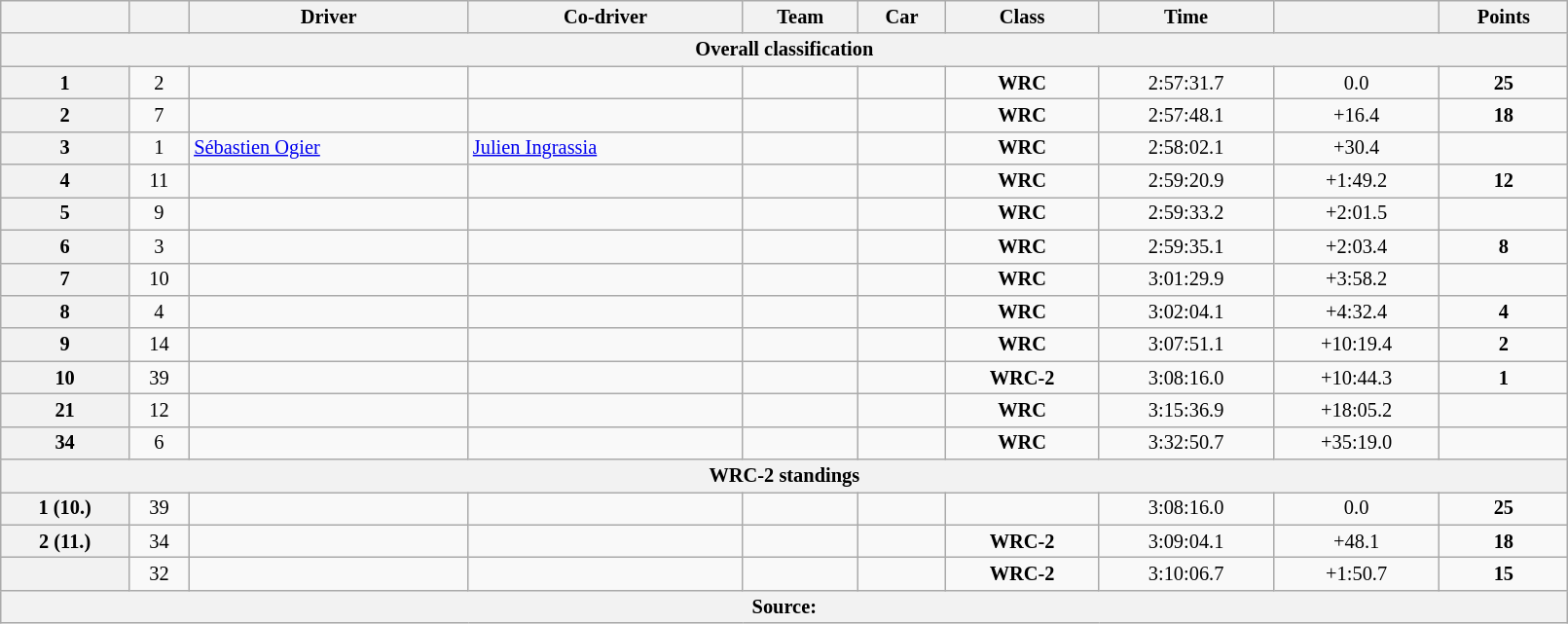<table class="wikitable" width=85% style="font-size: 85%;">
<tr>
<th></th>
<th></th>
<th>Driver</th>
<th>Co-driver</th>
<th>Team</th>
<th>Car</th>
<th>Class</th>
<th>Time</th>
<th></th>
<th>Points</th>
</tr>
<tr>
<th colspan=10>Overall classification</th>
</tr>
<tr>
<th>1</th>
<td align="center">2</td>
<td></td>
<td></td>
<td></td>
<td></td>
<td align="center"><strong><span>WRC</span></strong></td>
<td align="center">2:57:31.7</td>
<td align="center">0.0</td>
<td align="center"><strong>25</strong></td>
</tr>
<tr>
<th>2</th>
<td align="center">7</td>
<td></td>
<td></td>
<td></td>
<td></td>
<td align="center"><strong><span>WRC</span></strong></td>
<td align="center">2:57:48.1</td>
<td align="center">+16.4</td>
<td align="center"><strong>18</strong></td>
</tr>
<tr>
<th>3</th>
<td align="center">1</td>
<td> <a href='#'>Sébastien Ogier</a></td>
<td> <a href='#'>Julien Ingrassia</a></td>
<td></td>
<td></td>
<td align="center"><strong><span>WRC</span></strong></td>
<td align="center">2:58:02.1</td>
<td align="center">+30.4</td>
<td align="center"><strong></strong></td>
</tr>
<tr>
<th>4</th>
<td align="center">11</td>
<td></td>
<td></td>
<td></td>
<td></td>
<td align="center"><strong><span>WRC</span></strong></td>
<td align="center">2:59:20.9</td>
<td align="center">+1:49.2</td>
<td align="center"><strong>12</strong></td>
</tr>
<tr>
<th>5</th>
<td align="center">9</td>
<td></td>
<td></td>
<td></td>
<td></td>
<td align="center"><strong><span>WRC</span></strong></td>
<td align="center">2:59:33.2</td>
<td align="center">+2:01.5</td>
<td align="center"><strong></strong></td>
</tr>
<tr>
<th>6</th>
<td align="center">3</td>
<td></td>
<td></td>
<td></td>
<td></td>
<td align="center"><strong><span>WRC</span></strong></td>
<td align="center">2:59:35.1</td>
<td align="center">+2:03.4</td>
<td align="center"><strong>8</strong></td>
</tr>
<tr>
<th>7</th>
<td align="center">10</td>
<td></td>
<td></td>
<td></td>
<td></td>
<td align="center"><strong><span>WRC</span></strong></td>
<td align="center">3:01:29.9</td>
<td align="center">+3:58.2</td>
<td align="center"><strong></strong></td>
</tr>
<tr>
<th>8</th>
<td align="center">4</td>
<td></td>
<td></td>
<td></td>
<td></td>
<td align="center"><strong><span>WRC</span></strong></td>
<td align="center">3:02:04.1</td>
<td align="center">+4:32.4</td>
<td align="center"><strong>4</strong></td>
</tr>
<tr>
<th>9</th>
<td align="center">14</td>
<td></td>
<td></td>
<td></td>
<td></td>
<td align="center"><strong><span>WRC</span></strong></td>
<td align="center">3:07:51.1</td>
<td align="center">+10:19.4</td>
<td align="center"><strong>2</strong></td>
</tr>
<tr>
<th>10</th>
<td align="center">39</td>
<td></td>
<td></td>
<td></td>
<td></td>
<td align="center"><strong><span>WRC-2</span></strong></td>
<td align="center">3:08:16.0</td>
<td align="center">+10:44.3</td>
<td align="center"><strong>1</strong></td>
</tr>
<tr>
<th>21</th>
<td align="center">12</td>
<td></td>
<td></td>
<td></td>
<td></td>
<td align="center"><strong><span>WRC</span></strong></td>
<td align="center">3:15:36.9</td>
<td align="center">+18:05.2</td>
<td align="center"><strong></strong></td>
</tr>
<tr>
<th>34</th>
<td align="center">6</td>
<td></td>
<td></td>
<td></td>
<td></td>
<td align="center"><strong><span>WRC</span></strong></td>
<td align="center">3:32:50.7</td>
<td align="center">+35:19.0</td>
<td align="center"><strong></strong></td>
</tr>
<tr>
<th colspan=10>WRC-2 standings</th>
</tr>
<tr>
<th>1 (10.)</th>
<td align="center">39</td>
<td></td>
<td></td>
<td></td>
<td></td>
<td align="center"><strong><span></span></strong></td>
<td align="center">3:08:16.0</td>
<td align="center">0.0</td>
<td align="center"><strong>25</strong></td>
</tr>
<tr>
<th>2 (11.)</th>
<td align="center">34</td>
<td></td>
<td></td>
<td></td>
<td></td>
<td align="center"><strong><span>WRC-2</span></strong></td>
<td align="center">3:09:04.1</td>
<td align="center">+48.1</td>
<td align="center"><strong>18</strong></td>
</tr>
<tr>
<th></th>
<td align="center">32</td>
<td></td>
<td></td>
<td></td>
<td></td>
<td align="center"><strong><span>WRC-2</span></strong></td>
<td align="center">3:10:06.7</td>
<td align="center">+1:50.7</td>
<td align="center"><strong>15</strong></td>
</tr>
<tr>
<th colspan="10">Source:</th>
</tr>
</table>
